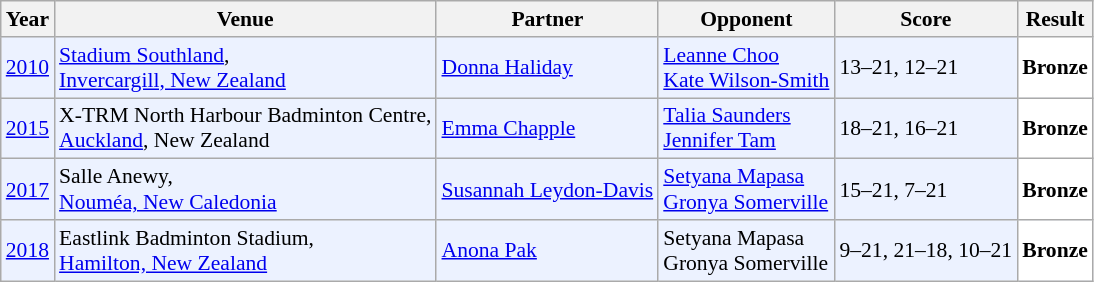<table class="sortable wikitable" style="font-size: 90%;">
<tr>
<th>Year</th>
<th>Venue</th>
<th>Partner</th>
<th>Opponent</th>
<th>Score</th>
<th>Result</th>
</tr>
<tr style="background:#ECF2FF">
<td align="center"><a href='#'>2010</a></td>
<td align="left"><a href='#'>Stadium Southland</a>,<br><a href='#'>Invercargill, New Zealand</a></td>
<td align="left"> <a href='#'>Donna Haliday</a></td>
<td align="left"> <a href='#'>Leanne Choo</a> <br>  <a href='#'>Kate Wilson-Smith</a></td>
<td align="left">13–21, 12–21</td>
<td style="text-align:left; background:white"> <strong>Bronze</strong></td>
</tr>
<tr style="background:#ECF2FF">
<td align="center"><a href='#'>2015</a></td>
<td align="left">X-TRM North Harbour Badminton Centre,<br><a href='#'>Auckland</a>, New Zealand</td>
<td align="left"> <a href='#'>Emma Chapple</a></td>
<td align="left"> <a href='#'>Talia Saunders</a> <br>  <a href='#'>Jennifer Tam</a></td>
<td align="left">18–21, 16–21</td>
<td style="text-align:left; background:white"> <strong>Bronze</strong></td>
</tr>
<tr style="background:#ECF2FF">
<td align="center"><a href='#'>2017</a></td>
<td align="left">Salle Anewy,<br><a href='#'>Nouméa, New Caledonia</a></td>
<td align="left"> <a href='#'>Susannah Leydon-Davis</a></td>
<td align="left"> <a href='#'>Setyana Mapasa</a> <br>  <a href='#'>Gronya Somerville</a></td>
<td align="left">15–21, 7–21</td>
<td style="text-align:left; background:white"> <strong>Bronze</strong></td>
</tr>
<tr style="background:#ECF2FF">
<td align="center"><a href='#'>2018</a></td>
<td align="left">Eastlink Badminton Stadium,<br><a href='#'>Hamilton, New Zealand</a></td>
<td align="left"> <a href='#'>Anona Pak</a></td>
<td align="left"> Setyana Mapasa <br>  Gronya Somerville</td>
<td align="left">9–21, 21–18, 10–21</td>
<td style="text-align:left; background:white"> <strong>Bronze</strong></td>
</tr>
</table>
